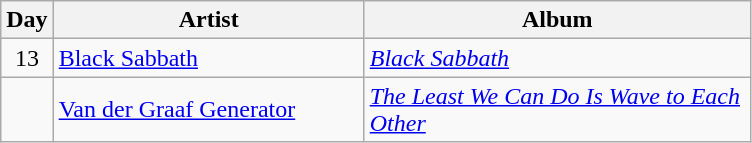<table class="wikitable" border="1">
<tr>
<th>Day</th>
<th width="200">Artist</th>
<th width="250">Album</th>
</tr>
<tr>
<td style="text-align:center;" rowspan="1">13</td>
<td><a href='#'>Black Sabbath</a></td>
<td><em><a href='#'>Black Sabbath</a></em></td>
</tr>
<tr>
<td></td>
<td><a href='#'>Van der Graaf Generator</a></td>
<td><em><a href='#'>The Least We Can Do Is Wave to Each Other</a></em></td>
</tr>
</table>
